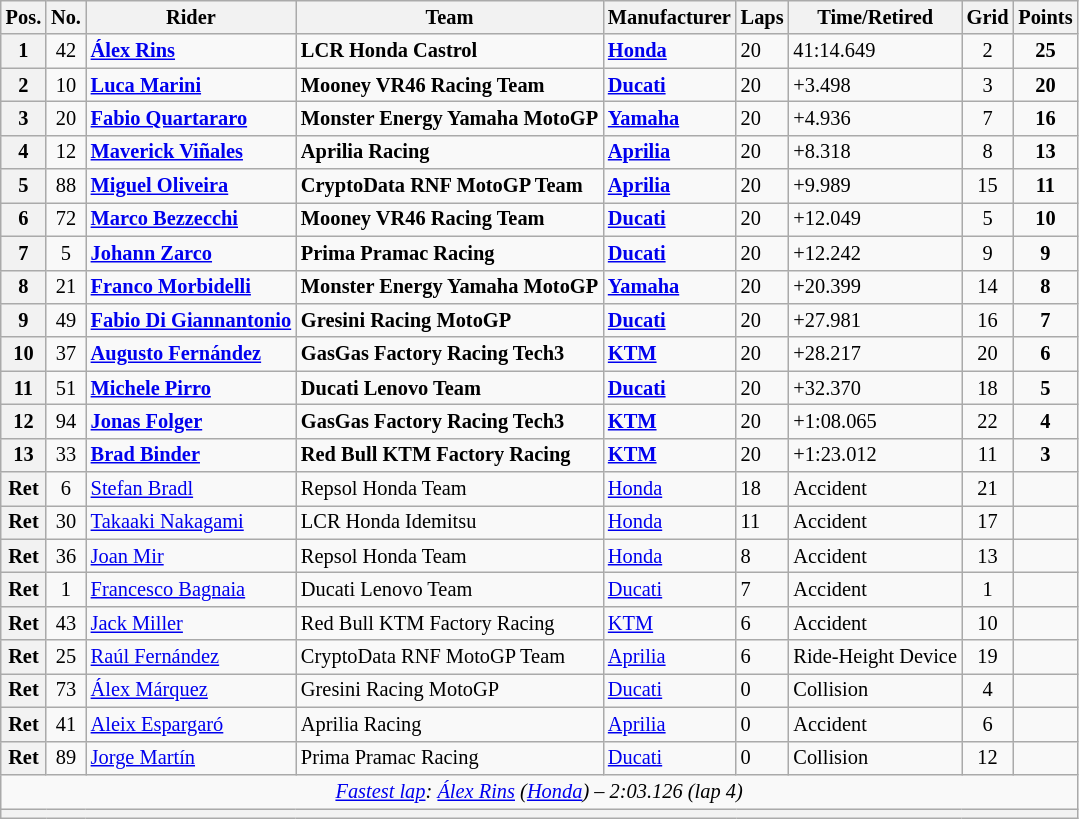<table class="wikitable sortable" style="font-size: 85%;">
<tr>
<th>Pos.</th>
<th>No.</th>
<th>Rider</th>
<th>Team</th>
<th>Manufacturer</th>
<th>Laps</th>
<th>Time/Retired</th>
<th>Grid</th>
<th>Points</th>
</tr>
<tr>
<th scope="row">1</th>
<td align="center">42</td>
<td> <strong><a href='#'>Álex Rins</a></strong></td>
<td><strong>LCR Honda Castrol</strong></td>
<td><strong><a href='#'>Honda</a></strong></td>
<td>20</td>
<td>41:14.649</td>
<td align="center">2</td>
<td align="center"><strong>25</strong></td>
</tr>
<tr>
<th scope="row">2</th>
<td align="center">10</td>
<td> <strong><a href='#'>Luca Marini</a></strong></td>
<td><strong>Mooney VR46 Racing Team</strong></td>
<td><strong><a href='#'>Ducati</a></strong></td>
<td>20</td>
<td>+3.498</td>
<td align="center">3</td>
<td align="center"><strong>20</strong></td>
</tr>
<tr>
<th scope="row">3</th>
<td align="center">20</td>
<td> <strong><a href='#'>Fabio Quartararo</a></strong></td>
<td><strong>Monster Energy Yamaha MotoGP</strong></td>
<td><strong><a href='#'>Yamaha</a></strong></td>
<td>20</td>
<td>+4.936</td>
<td align="center">7</td>
<td align="center"><strong>16</strong></td>
</tr>
<tr>
<th scope="row">4</th>
<td align="center">12</td>
<td> <strong><a href='#'>Maverick Viñales</a></strong></td>
<td><strong>Aprilia Racing</strong></td>
<td><strong><a href='#'>Aprilia</a></strong></td>
<td>20</td>
<td>+8.318</td>
<td align="center">8</td>
<td align="center"><strong>13</strong></td>
</tr>
<tr>
<th scope="row">5</th>
<td align="center">88</td>
<td> <strong><a href='#'>Miguel Oliveira</a></strong></td>
<td><strong>CryptoData RNF MotoGP Team</strong></td>
<td><strong><a href='#'>Aprilia</a></strong></td>
<td>20</td>
<td>+9.989</td>
<td align="center">15</td>
<td align="center"><strong>11</strong></td>
</tr>
<tr>
<th scope="row">6</th>
<td align="center">72</td>
<td> <strong><a href='#'>Marco Bezzecchi</a></strong></td>
<td><strong>Mooney VR46 Racing Team</strong></td>
<td><strong><a href='#'>Ducati</a></strong></td>
<td>20</td>
<td>+12.049</td>
<td align="center">5</td>
<td align="center"><strong>10</strong></td>
</tr>
<tr>
<th scope="row">7</th>
<td align="center">5</td>
<td> <strong><a href='#'>Johann Zarco</a></strong></td>
<td><strong>Prima Pramac Racing</strong></td>
<td><strong><a href='#'>Ducati</a></strong></td>
<td>20</td>
<td>+12.242</td>
<td align="center">9</td>
<td align="center"><strong>9</strong></td>
</tr>
<tr>
<th scope="row">8</th>
<td align="center">21</td>
<td> <strong><a href='#'>Franco Morbidelli</a></strong></td>
<td><strong>Monster Energy Yamaha MotoGP</strong></td>
<td><strong><a href='#'>Yamaha</a></strong></td>
<td>20</td>
<td>+20.399</td>
<td align="center">14</td>
<td align="center"><strong>8</strong></td>
</tr>
<tr>
<th scope="row">9</th>
<td align="center">49</td>
<td> <strong><a href='#'>Fabio Di Giannantonio</a></strong></td>
<td><strong>Gresini Racing MotoGP</strong></td>
<td><strong><a href='#'>Ducati</a></strong></td>
<td>20</td>
<td>+27.981</td>
<td align="center">16</td>
<td align="center"><strong>7</strong></td>
</tr>
<tr>
<th scope="row">10</th>
<td align="center">37</td>
<td> <strong><a href='#'>Augusto Fernández</a></strong></td>
<td><strong>GasGas Factory Racing Tech3</strong></td>
<td><strong><a href='#'>KTM</a></strong></td>
<td>20</td>
<td>+28.217</td>
<td align="center">20</td>
<td align="center"><strong>6</strong></td>
</tr>
<tr>
<th scope="row">11</th>
<td align="center">51</td>
<td> <strong><a href='#'>Michele Pirro</a></strong></td>
<td><strong>Ducati Lenovo Team</strong></td>
<td><strong><a href='#'>Ducati</a></strong></td>
<td>20</td>
<td>+32.370</td>
<td align="center">18</td>
<td align="center"><strong>5</strong></td>
</tr>
<tr>
<th scope="row">12</th>
<td align="center">94</td>
<td> <strong><a href='#'>Jonas Folger</a></strong></td>
<td><strong>GasGas Factory Racing Tech3</strong></td>
<td><strong><a href='#'>KTM</a></strong></td>
<td>20</td>
<td>+1:08.065</td>
<td align="center">22</td>
<td align="center"><strong>4</strong></td>
</tr>
<tr>
<th scope="row">13</th>
<td align="center">33</td>
<td> <strong><a href='#'>Brad Binder</a></strong></td>
<td><strong>Red Bull KTM Factory Racing</strong></td>
<td><strong><a href='#'>KTM</a></strong></td>
<td>20</td>
<td>+1:23.012</td>
<td align="center">11</td>
<td align="center"><strong>3</strong></td>
</tr>
<tr>
<th scope="row">Ret</th>
<td align="center">6</td>
<td> <a href='#'>Stefan Bradl</a></td>
<td>Repsol Honda Team</td>
<td><a href='#'>Honda</a></td>
<td>18</td>
<td>Accident</td>
<td align="center">21</td>
<td></td>
</tr>
<tr>
<th scope="row">Ret</th>
<td align="center">30</td>
<td> <a href='#'>Takaaki Nakagami</a></td>
<td>LCR Honda Idemitsu</td>
<td><a href='#'>Honda</a></td>
<td>11</td>
<td>Accident</td>
<td align="center">17</td>
<td></td>
</tr>
<tr>
<th scope="row">Ret</th>
<td align="center">36</td>
<td> <a href='#'>Joan Mir</a></td>
<td>Repsol Honda Team</td>
<td><a href='#'>Honda</a></td>
<td>8</td>
<td>Accident</td>
<td align="center">13</td>
<td></td>
</tr>
<tr>
<th scope="row">Ret</th>
<td align="center">1</td>
<td> <a href='#'>Francesco Bagnaia</a></td>
<td>Ducati Lenovo Team</td>
<td><a href='#'>Ducati</a></td>
<td>7</td>
<td>Accident</td>
<td align="center">1</td>
<td></td>
</tr>
<tr>
<th scope="row">Ret</th>
<td align="center">43</td>
<td> <a href='#'>Jack Miller</a></td>
<td>Red Bull KTM Factory Racing</td>
<td><a href='#'>KTM</a></td>
<td>6</td>
<td>Accident</td>
<td align="center">10</td>
<td></td>
</tr>
<tr>
<th scope="row">Ret</th>
<td align="center">25</td>
<td> <a href='#'>Raúl Fernández</a></td>
<td>CryptoData RNF MotoGP Team</td>
<td><a href='#'>Aprilia</a></td>
<td>6</td>
<td>Ride-Height Device</td>
<td align="center">19</td>
<td></td>
</tr>
<tr>
<th scope="row">Ret</th>
<td align="center">73</td>
<td> <a href='#'>Álex Márquez</a></td>
<td>Gresini Racing MotoGP</td>
<td><a href='#'>Ducati</a></td>
<td>0</td>
<td>Collision</td>
<td align="center">4</td>
<td></td>
</tr>
<tr>
<th scope="row">Ret</th>
<td align="center">41</td>
<td> <a href='#'>Aleix Espargaró</a></td>
<td>Aprilia Racing</td>
<td><a href='#'>Aprilia</a></td>
<td>0</td>
<td>Accident</td>
<td align="center">6</td>
<td></td>
</tr>
<tr>
<th scope="row">Ret</th>
<td align="center">89</td>
<td> <a href='#'>Jorge Martín</a></td>
<td>Prima Pramac Racing</td>
<td><a href='#'>Ducati</a></td>
<td>0</td>
<td>Collision</td>
<td align="center">12</td>
<td></td>
</tr>
<tr class="sortbottom">
<td colspan="9" style="text-align:center"><em><a href='#'>Fastest lap</a>:  <a href='#'>Álex Rins</a> (<a href='#'>Honda</a>) – 2:03.126 (lap 4)</em></td>
</tr>
<tr>
<th colspan=9></th>
</tr>
</table>
